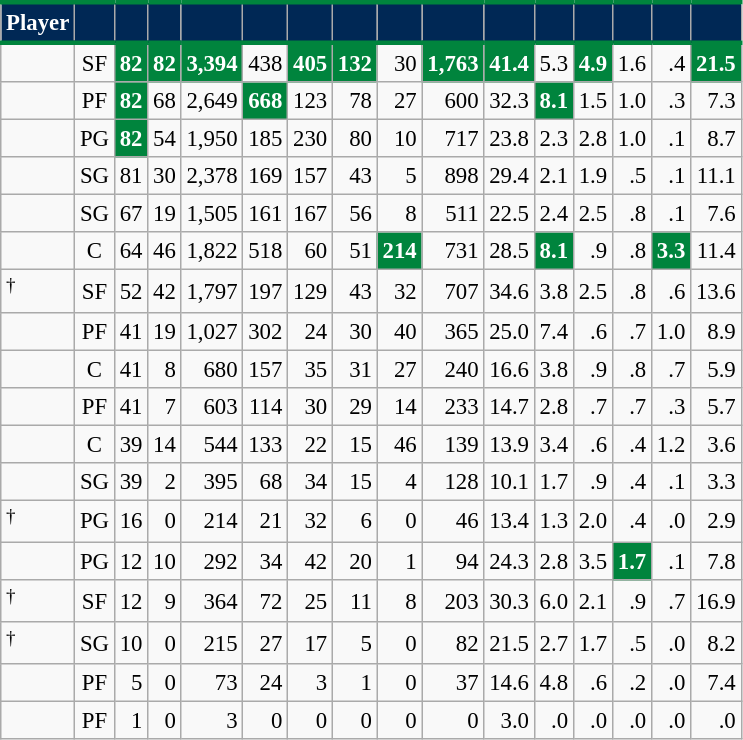<table class="wikitable sortable" style="font-size: 95%; text-align:right;">
<tr>
<th style="background:#002855; color:#FFFFFF; border-top:#00843D 3px solid; border-bottom:#00843D 3px solid;">Player</th>
<th style="background:#002855; color:#FFFFFF; border-top:#00843D 3px solid; border-bottom:#00843D 3px solid;"></th>
<th style="background:#002855; color:#FFFFFF; border-top:#00843D 3px solid; border-bottom:#00843D 3px solid;"></th>
<th style="background:#002855; color:#FFFFFF; border-top:#00843D 3px solid; border-bottom:#00843D 3px solid;"></th>
<th style="background:#002855; color:#FFFFFF; border-top:#00843D 3px solid; border-bottom:#00843D 3px solid;"></th>
<th style="background:#002855; color:#FFFFFF; border-top:#00843D 3px solid; border-bottom:#00843D 3px solid;"></th>
<th style="background:#002855; color:#FFFFFF; border-top:#00843D 3px solid; border-bottom:#00843D 3px solid;"></th>
<th style="background:#002855; color:#FFFFFF; border-top:#00843D 3px solid; border-bottom:#00843D 3px solid;"></th>
<th style="background:#002855; color:#FFFFFF; border-top:#00843D 3px solid; border-bottom:#00843D 3px solid;"></th>
<th style="background:#002855; color:#FFFFFF; border-top:#00843D 3px solid; border-bottom:#00843D 3px solid;"></th>
<th style="background:#002855; color:#FFFFFF; border-top:#00843D 3px solid; border-bottom:#00843D 3px solid;"></th>
<th style="background:#002855; color:#FFFFFF; border-top:#00843D 3px solid; border-bottom:#00843D 3px solid;"></th>
<th style="background:#002855; color:#FFFFFF; border-top:#00843D 3px solid; border-bottom:#00843D 3px solid;"></th>
<th style="background:#002855; color:#FFFFFF; border-top:#00843D 3px solid; border-bottom:#00843D 3px solid;"></th>
<th style="background:#002855; color:#FFFFFF; border-top:#00843D 3px solid; border-bottom:#00843D 3px solid;"></th>
<th style="background:#002855; color:#FFFFFF; border-top:#00843D 3px solid; border-bottom:#00843D 3px solid;"></th>
</tr>
<tr>
<td style="text-align:left;"></td>
<td style="text-align:center;">SF</td>
<td style="background:#00843D; color:#FFFFFF;"><strong>82</strong></td>
<td style="background:#00843D; color:#FFFFFF;"><strong>82</strong></td>
<td style="background:#00843D; color:#FFFFFF;"><strong>3,394</strong></td>
<td>438</td>
<td style="background:#00843D; color:#FFFFFF;"><strong>405</strong></td>
<td style="background:#00843D; color:#FFFFFF;"><strong>132</strong></td>
<td>30</td>
<td style="background:#00843D; color:#FFFFFF;"><strong>1,763</strong></td>
<td style="background:#00843D; color:#FFFFFF;"><strong>41.4</strong></td>
<td>5.3</td>
<td style="background:#00843D; color:#FFFFFF;"><strong>4.9</strong></td>
<td>1.6</td>
<td>.4</td>
<td style="background:#00843D; color:#FFFFFF;"><strong>21.5</strong></td>
</tr>
<tr>
<td style="text-align:left;"></td>
<td style="text-align:center;">PF</td>
<td style="background:#00843D; color:#FFFFFF;"><strong>82</strong></td>
<td>68</td>
<td>2,649</td>
<td style="background:#00843D; color:#FFFFFF;"><strong>668</strong></td>
<td>123</td>
<td>78</td>
<td>27</td>
<td>600</td>
<td>32.3</td>
<td style="background:#00843D; color:#FFFFFF;"><strong>8.1</strong></td>
<td>1.5</td>
<td>1.0</td>
<td>.3</td>
<td>7.3</td>
</tr>
<tr>
<td style="text-align:left;"></td>
<td style="text-align:center;">PG</td>
<td style="background:#00843D; color:#FFFFFF;"><strong>82</strong></td>
<td>54</td>
<td>1,950</td>
<td>185</td>
<td>230</td>
<td>80</td>
<td>10</td>
<td>717</td>
<td>23.8</td>
<td>2.3</td>
<td>2.8</td>
<td>1.0</td>
<td>.1</td>
<td>8.7</td>
</tr>
<tr>
<td style="text-align:left;"></td>
<td style="text-align:center;">SG</td>
<td>81</td>
<td>30</td>
<td>2,378</td>
<td>169</td>
<td>157</td>
<td>43</td>
<td>5</td>
<td>898</td>
<td>29.4</td>
<td>2.1</td>
<td>1.9</td>
<td>.5</td>
<td>.1</td>
<td>11.1</td>
</tr>
<tr>
<td style="text-align:left;"></td>
<td style="text-align:center;">SG</td>
<td>67</td>
<td>19</td>
<td>1,505</td>
<td>161</td>
<td>167</td>
<td>56</td>
<td>8</td>
<td>511</td>
<td>22.5</td>
<td>2.4</td>
<td>2.5</td>
<td>.8</td>
<td>.1</td>
<td>7.6</td>
</tr>
<tr>
<td style="text-align:left;"></td>
<td style="text-align:center;">C</td>
<td>64</td>
<td>46</td>
<td>1,822</td>
<td>518</td>
<td>60</td>
<td>51</td>
<td style="background:#00843D; color:#FFFFFF;"><strong>214</strong></td>
<td>731</td>
<td>28.5</td>
<td style="background:#00843D; color:#FFFFFF;"><strong>8.1</strong></td>
<td>.9</td>
<td>.8</td>
<td style="background:#00843D; color:#FFFFFF;"><strong>3.3</strong></td>
<td>11.4</td>
</tr>
<tr>
<td style="text-align:left;"><sup>†</sup></td>
<td style="text-align:center;">SF</td>
<td>52</td>
<td>42</td>
<td>1,797</td>
<td>197</td>
<td>129</td>
<td>43</td>
<td>32</td>
<td>707</td>
<td>34.6</td>
<td>3.8</td>
<td>2.5</td>
<td>.8</td>
<td>.6</td>
<td>13.6</td>
</tr>
<tr>
<td style="text-align:left;"></td>
<td style="text-align:center;">PF</td>
<td>41</td>
<td>19</td>
<td>1,027</td>
<td>302</td>
<td>24</td>
<td>30</td>
<td>40</td>
<td>365</td>
<td>25.0</td>
<td>7.4</td>
<td>.6</td>
<td>.7</td>
<td>1.0</td>
<td>8.9</td>
</tr>
<tr>
<td style="text-align:left;"></td>
<td style="text-align:center;">C</td>
<td>41</td>
<td>8</td>
<td>680</td>
<td>157</td>
<td>35</td>
<td>31</td>
<td>27</td>
<td>240</td>
<td>16.6</td>
<td>3.8</td>
<td>.9</td>
<td>.8</td>
<td>.7</td>
<td>5.9</td>
</tr>
<tr>
<td style="text-align:left;"></td>
<td style="text-align:center;">PF</td>
<td>41</td>
<td>7</td>
<td>603</td>
<td>114</td>
<td>30</td>
<td>29</td>
<td>14</td>
<td>233</td>
<td>14.7</td>
<td>2.8</td>
<td>.7</td>
<td>.7</td>
<td>.3</td>
<td>5.7</td>
</tr>
<tr>
<td style="text-align:left;"></td>
<td style="text-align:center;">C</td>
<td>39</td>
<td>14</td>
<td>544</td>
<td>133</td>
<td>22</td>
<td>15</td>
<td>46</td>
<td>139</td>
<td>13.9</td>
<td>3.4</td>
<td>.6</td>
<td>.4</td>
<td>1.2</td>
<td>3.6</td>
</tr>
<tr>
<td style="text-align:left;"></td>
<td style="text-align:center;">SG</td>
<td>39</td>
<td>2</td>
<td>395</td>
<td>68</td>
<td>34</td>
<td>15</td>
<td>4</td>
<td>128</td>
<td>10.1</td>
<td>1.7</td>
<td>.9</td>
<td>.4</td>
<td>.1</td>
<td>3.3</td>
</tr>
<tr>
<td style="text-align:left;"><sup>†</sup></td>
<td style="text-align:center;">PG</td>
<td>16</td>
<td>0</td>
<td>214</td>
<td>21</td>
<td>32</td>
<td>6</td>
<td>0</td>
<td>46</td>
<td>13.4</td>
<td>1.3</td>
<td>2.0</td>
<td>.4</td>
<td>.0</td>
<td>2.9</td>
</tr>
<tr>
<td style="text-align:left;"></td>
<td style="text-align:center;">PG</td>
<td>12</td>
<td>10</td>
<td>292</td>
<td>34</td>
<td>42</td>
<td>20</td>
<td>1</td>
<td>94</td>
<td>24.3</td>
<td>2.8</td>
<td>3.5</td>
<td style="background:#00843D; color:#FFFFFF;"><strong>1.7</strong></td>
<td>.1</td>
<td>7.8</td>
</tr>
<tr>
<td style="text-align:left;"><sup>†</sup></td>
<td style="text-align:center;">SF</td>
<td>12</td>
<td>9</td>
<td>364</td>
<td>72</td>
<td>25</td>
<td>11</td>
<td>8</td>
<td>203</td>
<td>30.3</td>
<td>6.0</td>
<td>2.1</td>
<td>.9</td>
<td>.7</td>
<td>16.9</td>
</tr>
<tr>
<td style="text-align:left;"><sup>†</sup></td>
<td style="text-align:center;">SG</td>
<td>10</td>
<td>0</td>
<td>215</td>
<td>27</td>
<td>17</td>
<td>5</td>
<td>0</td>
<td>82</td>
<td>21.5</td>
<td>2.7</td>
<td>1.7</td>
<td>.5</td>
<td>.0</td>
<td>8.2</td>
</tr>
<tr>
<td style="text-align:left;"></td>
<td style="text-align:center;">PF</td>
<td>5</td>
<td>0</td>
<td>73</td>
<td>24</td>
<td>3</td>
<td>1</td>
<td>0</td>
<td>37</td>
<td>14.6</td>
<td>4.8</td>
<td>.6</td>
<td>.2</td>
<td>.0</td>
<td>7.4</td>
</tr>
<tr>
<td style="text-align:left;"></td>
<td style="text-align:center;">PF</td>
<td>1</td>
<td>0</td>
<td>3</td>
<td>0</td>
<td>0</td>
<td>0</td>
<td>0</td>
<td>0</td>
<td>3.0</td>
<td>.0</td>
<td>.0</td>
<td>.0</td>
<td>.0</td>
<td>.0</td>
</tr>
</table>
